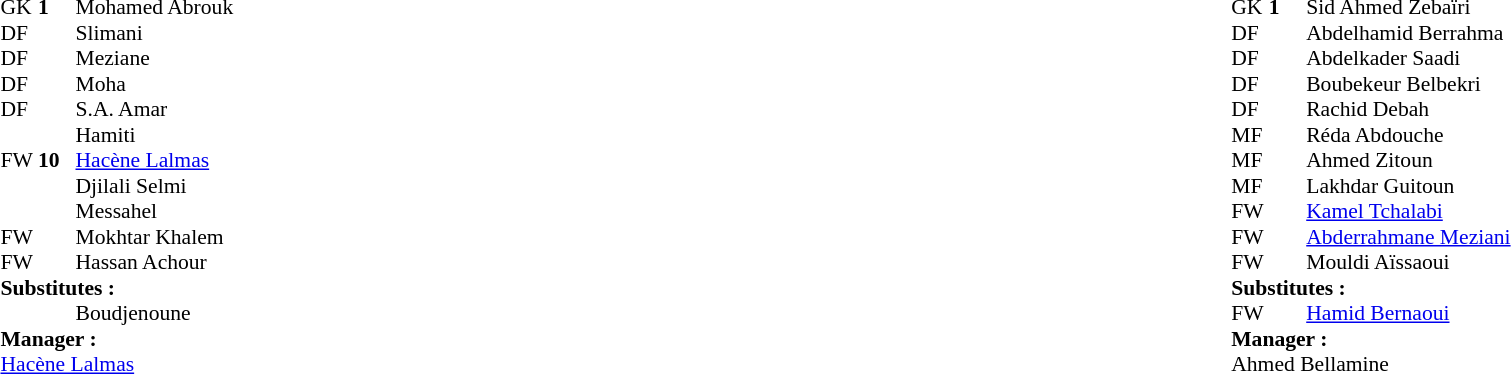<table width="100%">
<tr>
<td valign="top" width="50%"><br><table style="font-size: 90%" cellspacing="0" cellpadding="0">
<tr>
<td colspan="4"></td>
</tr>
<tr>
<th width="25"></th>
<th width="25"></th>
<th width="200"></th>
<th></th>
</tr>
<tr>
<td>GK</td>
<td><strong>1</strong></td>
<td> Mohamed Abrouk</td>
</tr>
<tr>
<td>DF</td>
<td><strong> </strong></td>
<td> Slimani</td>
</tr>
<tr>
<td>DF</td>
<td><strong> </strong></td>
<td> Meziane</td>
</tr>
<tr>
<td>DF</td>
<td><strong> </strong></td>
<td> Moha</td>
</tr>
<tr>
<td>DF</td>
<td><strong> </strong></td>
<td> S.A. Amar</td>
</tr>
<tr>
<td></td>
<td><strong> </strong></td>
<td> Hamiti</td>
</tr>
<tr>
<td>FW</td>
<td><strong>10</strong></td>
<td> <a href='#'>Hacène Lalmas</a></td>
</tr>
<tr>
<td></td>
<td><strong> </strong></td>
<td> Djilali Selmi</td>
</tr>
<tr>
<td></td>
<td><strong> </strong></td>
<td> Messahel</td>
<td></td>
<td></td>
</tr>
<tr>
<td>FW</td>
<td><strong> </strong></td>
<td> Mokhtar Khalem</td>
</tr>
<tr>
<td>FW</td>
<td><strong> </strong></td>
<td> Hassan Achour</td>
</tr>
<tr>
<td colspan=3><strong>Substitutes : </strong></td>
</tr>
<tr>
<td></td>
<td><strong> </strong></td>
<td> Boudjenoune</td>
<td></td>
<td></td>
</tr>
<tr>
<td colspan=3><strong>Manager :</strong></td>
</tr>
<tr>
<td colspan=4> <a href='#'>Hacène Lalmas</a></td>
</tr>
</table>
</td>
<td valign="top"></td>
<td valign="top" width="50%"><br><table style="font-size: 90%" cellspacing="0" cellpadding="0" align="center">
<tr>
<td colspan="4"></td>
</tr>
<tr>
<th width="25"></th>
<th width="25"></th>
<th width="200"></th>
<th></th>
</tr>
<tr>
<td>GK</td>
<td><strong>1</strong></td>
<td> Sid Ahmed Zebaïri</td>
</tr>
<tr>
<td>DF</td>
<td><strong> </strong></td>
<td> Abdelhamid Berrahma</td>
</tr>
<tr>
<td>DF</td>
<td><strong> </strong></td>
<td> Abdelkader Saadi</td>
</tr>
<tr>
<td>DF</td>
<td><strong> </strong></td>
<td> Boubekeur Belbekri</td>
</tr>
<tr>
<td>DF</td>
<td><strong> </strong></td>
<td> Rachid Debah</td>
</tr>
<tr>
<td>MF</td>
<td><strong> </strong></td>
<td> Réda Abdouche</td>
</tr>
<tr>
<td>MF</td>
<td><strong> </strong></td>
<td> Ahmed Zitoun</td>
</tr>
<tr>
<td>MF</td>
<td><strong> </strong></td>
<td> Lakhdar Guitoun</td>
<td></td>
<td></td>
</tr>
<tr>
<td>FW</td>
<td><strong> </strong></td>
<td> <a href='#'>Kamel Tchalabi</a></td>
</tr>
<tr>
<td>FW</td>
<td><strong> </strong></td>
<td> <a href='#'>Abderrahmane Meziani</a></td>
</tr>
<tr>
<td>FW</td>
<td><strong> </strong></td>
<td> Mouldi Aïssaoui</td>
</tr>
<tr>
<td colspan=3><strong>Substitutes : </strong></td>
</tr>
<tr>
<td>FW</td>
<td><strong> </strong></td>
<td> <a href='#'>Hamid Bernaoui</a></td>
<td></td>
<td></td>
</tr>
<tr>
<td colspan=3><strong>Manager :</strong></td>
</tr>
<tr>
<td colspan=4> Ahmed Bellamine</td>
</tr>
</table>
</td>
</tr>
</table>
